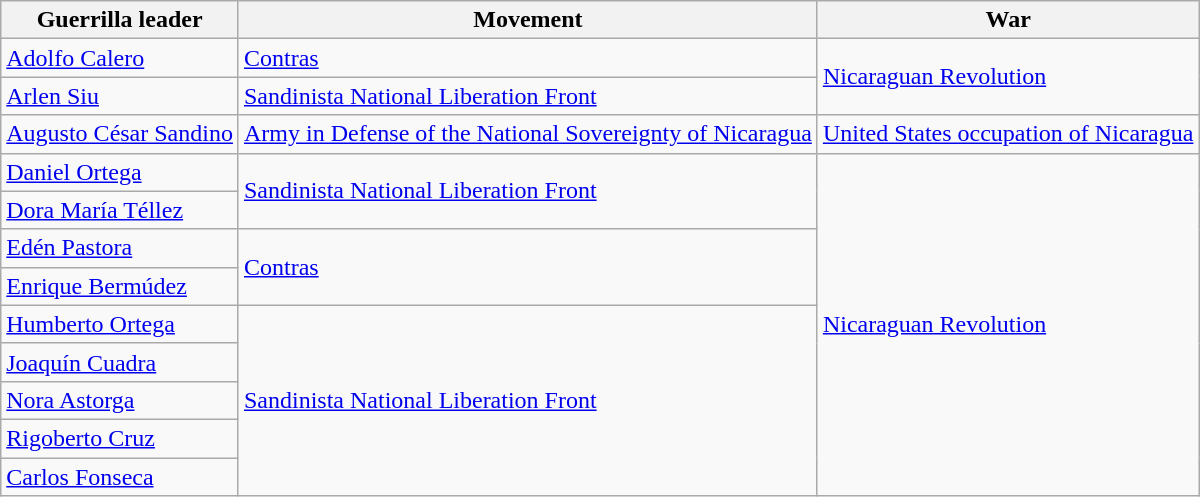<table class="wikitable">
<tr>
<th>Guerrilla leader</th>
<th>Movement</th>
<th>War</th>
</tr>
<tr>
<td><a href='#'>Adolfo Calero</a></td>
<td><a href='#'>Contras</a></td>
<td rowspan="2"><a href='#'>Nicaraguan Revolution</a></td>
</tr>
<tr>
<td><a href='#'>Arlen Siu</a></td>
<td><a href='#'>Sandinista National Liberation Front</a></td>
</tr>
<tr>
<td><a href='#'>Augusto César Sandino</a></td>
<td><a href='#'>Army in Defense of the National Sovereignty of Nicaragua</a></td>
<td><a href='#'>United States occupation of Nicaragua</a></td>
</tr>
<tr>
<td><a href='#'>Daniel Ortega</a></td>
<td rowspan="2"><a href='#'>Sandinista National Liberation Front</a></td>
<td rowspan="9"><a href='#'>Nicaraguan Revolution</a></td>
</tr>
<tr>
<td><a href='#'>Dora María Téllez</a></td>
</tr>
<tr>
<td><a href='#'>Edén Pastora</a></td>
<td rowspan="2"><a href='#'>Contras</a></td>
</tr>
<tr>
<td><a href='#'>Enrique Bermúdez</a></td>
</tr>
<tr>
<td><a href='#'>Humberto Ortega</a></td>
<td rowspan="5"><a href='#'>Sandinista National Liberation Front</a></td>
</tr>
<tr>
<td><a href='#'>Joaquín Cuadra</a></td>
</tr>
<tr>
<td><a href='#'>Nora Astorga</a></td>
</tr>
<tr>
<td><a href='#'>Rigoberto Cruz</a></td>
</tr>
<tr>
<td><a href='#'>Carlos Fonseca</a></td>
</tr>
</table>
